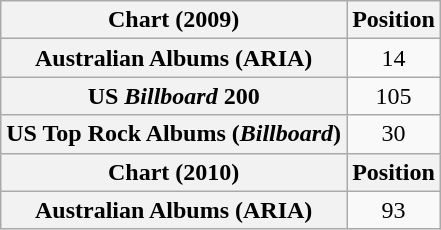<table class="wikitable plainrowheaders" style="text-align:center">
<tr>
<th scope="col">Chart (2009)</th>
<th scope="col">Position</th>
</tr>
<tr>
<th scope="row">Australian Albums (ARIA)</th>
<td>14</td>
</tr>
<tr>
<th scope="row">US <em>Billboard</em> 200</th>
<td>105</td>
</tr>
<tr>
<th scope="row">US Top Rock Albums (<em>Billboard</em>)</th>
<td>30</td>
</tr>
<tr>
<th scope="col">Chart (2010)</th>
<th scope="col">Position</th>
</tr>
<tr>
<th scope="row">Australian Albums (ARIA)</th>
<td>93</td>
</tr>
</table>
